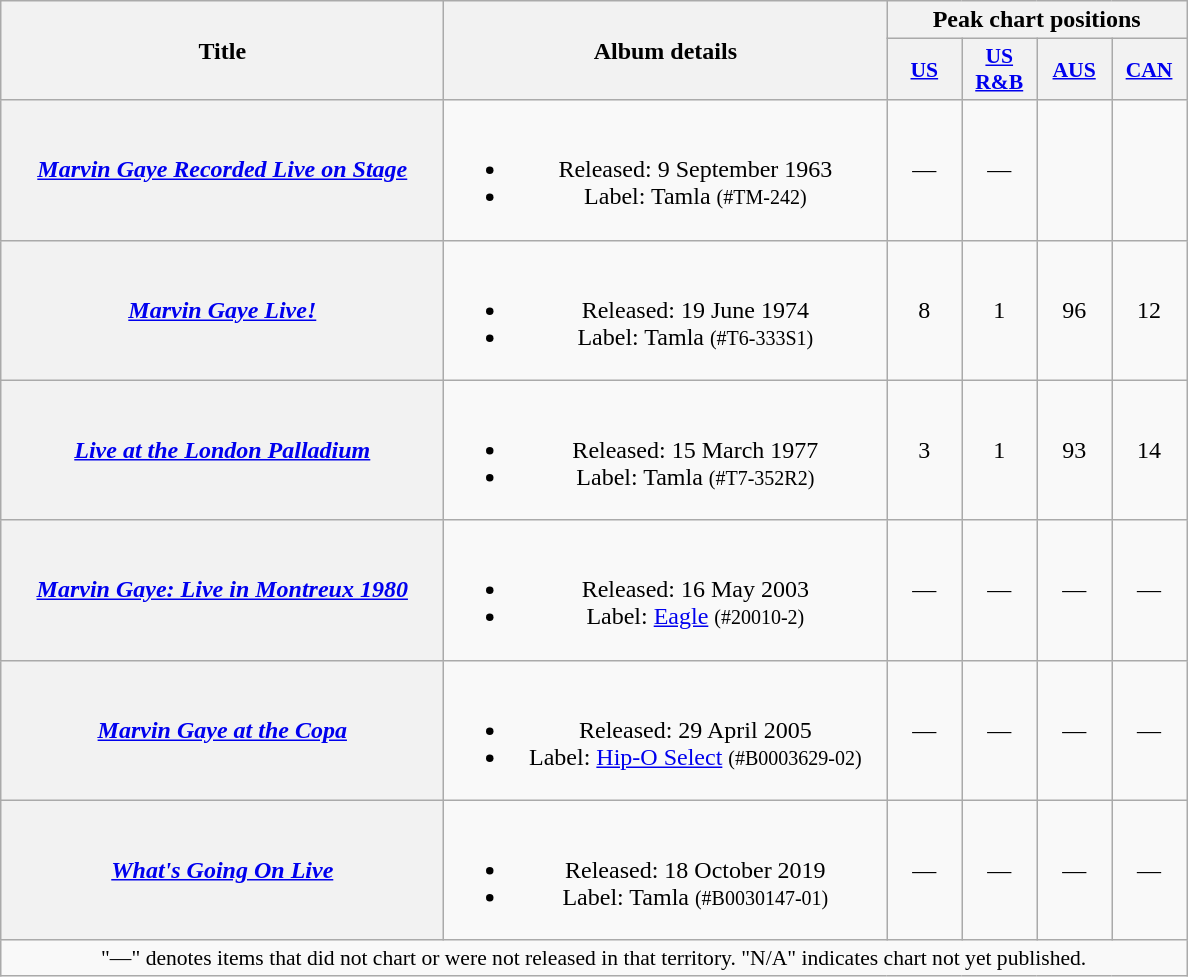<table class="wikitable plainrowheaders" style="text-align:center;">
<tr>
<th scope="col" rowspan="2" style="width:18em;">Title</th>
<th scope="col" rowspan="2" style="width:18em;">Album details</th>
<th scope="col" colspan="4">Peak chart positions</th>
</tr>
<tr>
<th style="width:3em;font-size:90%;"><a href='#'>US</a><br></th>
<th style="width:3em;font-size:90%;"><a href='#'>US<br>R&B</a><br></th>
<th style="width:3em;font-size:90%;"><a href='#'>AUS</a><br></th>
<th style="width:3em;font-size:90%;"><a href='#'>CAN</a><br></th>
</tr>
<tr>
<th scope="row"><em><a href='#'>Marvin Gaye Recorded Live on Stage</a></em></th>
<td><br><ul><li>Released: 9 September 1963</li><li>Label: Tamla <small>(#TM-242)</small></li></ul></td>
<td>—</td>
<td>—</td>
<td></td>
<td></td>
</tr>
<tr>
<th scope="row"><em><a href='#'>Marvin Gaye Live!</a></em></th>
<td><br><ul><li>Released: 19 June 1974</li><li>Label: Tamla <small>(#T6-333S1)</small></li></ul></td>
<td>8</td>
<td>1</td>
<td>96</td>
<td>12</td>
</tr>
<tr>
<th scope="row"><em><a href='#'>Live at the London Palladium</a></em></th>
<td><br><ul><li>Released: 15 March 1977</li><li>Label: Tamla <small>(#T7-352R2)</small></li></ul></td>
<td>3</td>
<td>1</td>
<td>93</td>
<td>14</td>
</tr>
<tr>
<th scope="row"><em><a href='#'>Marvin Gaye: Live in Montreux 1980</a></em></th>
<td><br><ul><li>Released: 16 May 2003</li><li>Label: <a href='#'>Eagle</a> <small>(#20010-2)</small></li></ul></td>
<td>—</td>
<td>—</td>
<td>—</td>
<td>—</td>
</tr>
<tr>
<th scope="row"><em><a href='#'>Marvin Gaye at the Copa</a></em></th>
<td><br><ul><li>Released: 29 April 2005</li><li>Label: <a href='#'>Hip-O Select</a> <small>(#B0003629-02)</small></li></ul></td>
<td>—</td>
<td>—</td>
<td>—</td>
<td>—</td>
</tr>
<tr>
<th scope="row"><em><a href='#'>What's Going On Live</a></em></th>
<td><br><ul><li>Released: 18 October 2019</li><li>Label: Tamla <small>(#B0030147-01)</small></li></ul></td>
<td>—</td>
<td>—</td>
<td>—</td>
<td>—</td>
</tr>
<tr>
<td align="center" colspan="15" style="font-size:90%">"—" denotes items that did not chart or were not released in that territory. "N/A" indicates chart not yet published.</td>
</tr>
</table>
